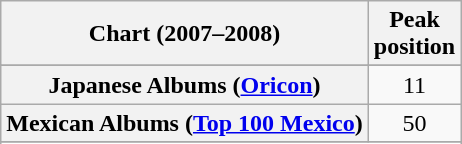<table class="wikitable sortable plainrowheaders">
<tr>
<th scope="col">Chart (2007–2008)</th>
<th scope="col">Peak<br>position</th>
</tr>
<tr>
</tr>
<tr>
</tr>
<tr>
</tr>
<tr>
</tr>
<tr>
</tr>
<tr>
</tr>
<tr>
</tr>
<tr>
</tr>
<tr>
</tr>
<tr>
</tr>
<tr>
</tr>
<tr>
</tr>
<tr>
<th scope="row">Japanese Albums (<a href='#'>Oricon</a>)</th>
<td style="text-align:center;">11</td>
</tr>
<tr>
<th scope="row">Mexican Albums (<a href='#'>Top 100 Mexico</a>)</th>
<td style="text-align:center;">50</td>
</tr>
<tr>
</tr>
<tr>
</tr>
<tr>
</tr>
<tr>
</tr>
<tr>
</tr>
<tr>
</tr>
<tr>
</tr>
<tr>
</tr>
<tr>
</tr>
<tr>
</tr>
<tr>
</tr>
<tr>
</tr>
</table>
